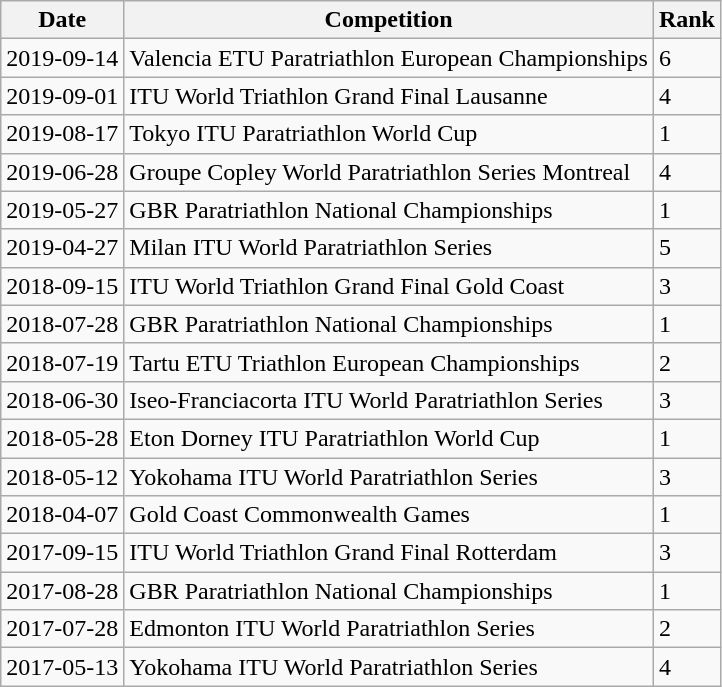<table class="wikitable sortable">
<tr>
<th>Date</th>
<th>Competition</th>
<th>Rank</th>
</tr>
<tr>
<td>2019-09-14</td>
<td>Valencia ETU Paratriathlon European Championships</td>
<td>6</td>
</tr>
<tr>
<td>2019-09-01</td>
<td>ITU World Triathlon Grand Final Lausanne</td>
<td>4</td>
</tr>
<tr>
<td>2019-08-17</td>
<td>Tokyo ITU Paratriathlon World Cup</td>
<td>1</td>
</tr>
<tr>
<td>2019-06-28</td>
<td>Groupe Copley World Paratriathlon Series Montreal</td>
<td>4</td>
</tr>
<tr>
<td>2019-05-27</td>
<td>GBR Paratriathlon National Championships</td>
<td>1</td>
</tr>
<tr>
<td>2019-04-27</td>
<td>Milan ITU World Paratriathlon Series</td>
<td>5</td>
</tr>
<tr>
<td>2018-09-15</td>
<td>ITU World Triathlon Grand Final Gold Coast</td>
<td>3</td>
</tr>
<tr>
<td>2018-07-28</td>
<td>GBR Paratriathlon National Championships</td>
<td>1</td>
</tr>
<tr>
<td>2018-07-19</td>
<td>Tartu ETU Triathlon European Championships</td>
<td>2</td>
</tr>
<tr>
<td>2018-06-30</td>
<td>Iseo-Franciacorta ITU World Paratriathlon Series</td>
<td>3</td>
</tr>
<tr>
<td>2018-05-28</td>
<td>Eton Dorney ITU Paratriathlon World Cup</td>
<td>1</td>
</tr>
<tr>
<td>2018-05-12</td>
<td>Yokohama ITU World Paratriathlon Series</td>
<td>3</td>
</tr>
<tr>
<td>2018-04-07</td>
<td>Gold Coast Commonwealth Games</td>
<td>1</td>
</tr>
<tr>
<td>2017-09-15</td>
<td>ITU World Triathlon Grand Final Rotterdam</td>
<td>3</td>
</tr>
<tr>
<td>2017-08-28</td>
<td>GBR Paratriathlon National Championships</td>
<td>1</td>
</tr>
<tr>
<td>2017-07-28</td>
<td>Edmonton ITU World Paratriathlon Series</td>
<td>2</td>
</tr>
<tr>
<td>2017-05-13</td>
<td>Yokohama ITU World Paratriathlon Series</td>
<td>4</td>
</tr>
</table>
